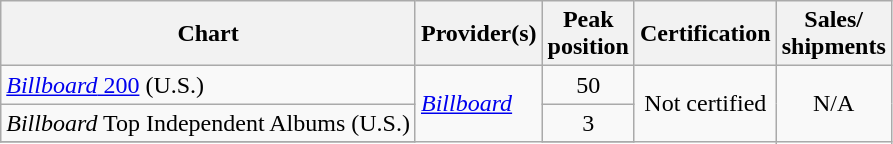<table class="wikitable">
<tr>
<th align="center">Chart</th>
<th align="center">Provider(s)</th>
<th align="center">Peak<br>position</th>
<th align="center">Certification</th>
<th align="center">Sales/<br>shipments</th>
</tr>
<tr>
<td align="left"><a href='#'><em>Billboard</em> 200</a> (U.S.)</td>
<td align="left" rowspan="5"><em><a href='#'>Billboard</a></em></td>
<td align="center">50</td>
<td align="center" rowspan="5">Not certified</td>
<td align="center" rowspan="5">N/A</td>
</tr>
<tr>
<td align="left"><em>Billboard</em> Top Independent Albums (U.S.)</td>
<td align="center">3</td>
</tr>
<tr>
</tr>
</table>
